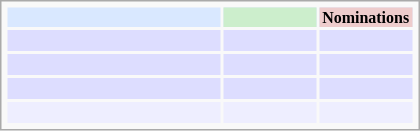<table class="infobox" style="width: 25em; text-align: left; font-size: 70%; vertical-align: middle">
<tr bgcolor=#D9E8FF style="text-align:center;">
<th style="vertical-align: middle;"></th>
<th style="background:#cceecc; font-size:8pt;" width="60px"></th>
<th style="background:#eecccc; font-size:8pt;" width="60px">Nominations</th>
</tr>
<tr bgcolor=#ddddff>
<td style="text-align:center;"><br></td>
<td></td>
<td></td>
</tr>
<tr bgcolor=#ddddff>
<td style="text-align:center;"><br></td>
<td></td>
<td></td>
</tr>
<tr bgcolor=#ddddff>
<td style="text-align:center;"><br></td>
<td></td>
<td></td>
</tr>
<tr bgcolor=#eeeeff>
<td style="text-align:center;"><br></td>
<td></td>
<td></td>
</tr>
</table>
